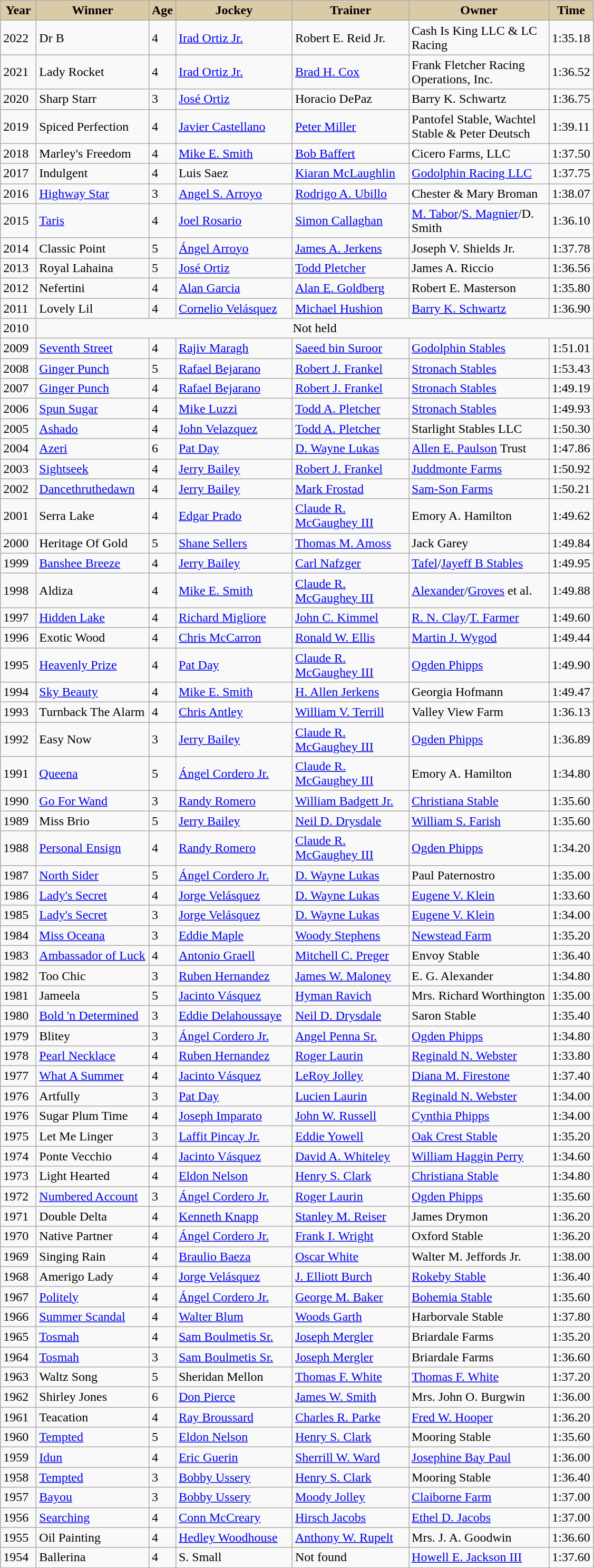<table class="wikitable sortable">
<tr>
<th style="background-color:#DACAA5; width:38px">Year<br></th>
<th style="background-color:#DACAA5; width:135px">Winner<br></th>
<th style="background-color:#DACAA5">Age<br></th>
<th style="background-color:#DACAA5; width:140px">Jockey<br></th>
<th style="background-color:#DACAA5; width:140px">Trainer<br></th>
<th style="background-color:#DACAA5; width:170px">Owner<br></th>
<th style="background-color:#DACAA5">Time</th>
</tr>
<tr>
<td>2022</td>
<td>Dr B</td>
<td>4</td>
<td><a href='#'>Irad Ortiz Jr.</a></td>
<td>Robert E. Reid Jr.</td>
<td>Cash Is King LLC & LC Racing</td>
<td>1:35.18</td>
</tr>
<tr>
<td>2021</td>
<td>Lady Rocket</td>
<td>4</td>
<td><a href='#'>Irad Ortiz Jr.</a></td>
<td><a href='#'>Brad H. Cox</a></td>
<td>Frank Fletcher Racing Operations, Inc.</td>
<td>1:36.52</td>
</tr>
<tr>
<td>2020</td>
<td>Sharp Starr</td>
<td>3</td>
<td><a href='#'>José Ortiz</a></td>
<td>Horacio DePaz</td>
<td>Barry K. Schwartz</td>
<td>1:36.75</td>
</tr>
<tr>
<td>2019</td>
<td>Spiced Perfection</td>
<td>4</td>
<td><a href='#'>Javier Castellano</a></td>
<td><a href='#'>Peter Miller</a></td>
<td>Pantofel Stable, Wachtel Stable & Peter Deutsch</td>
<td>1:39.11</td>
</tr>
<tr>
<td>2018</td>
<td>Marley's Freedom</td>
<td>4</td>
<td><a href='#'>Mike E. Smith</a></td>
<td><a href='#'>Bob Baffert</a></td>
<td>Cicero Farms, LLC</td>
<td>1:37.50</td>
</tr>
<tr>
<td>2017</td>
<td>Indulgent</td>
<td>4</td>
<td>Luis Saez</td>
<td><a href='#'>Kiaran McLaughlin</a></td>
<td><a href='#'>Godolphin Racing LLC</a></td>
<td>1:37.75</td>
</tr>
<tr>
<td>2016</td>
<td><a href='#'>Highway Star</a></td>
<td>3</td>
<td><a href='#'>Angel S. Arroyo</a></td>
<td><a href='#'>Rodrigo A. Ubillo</a></td>
<td>Chester & Mary Broman</td>
<td>1:38.07</td>
</tr>
<tr>
<td>2015</td>
<td><a href='#'>Taris</a></td>
<td>4</td>
<td><a href='#'>Joel Rosario</a></td>
<td><a href='#'>Simon Callaghan</a></td>
<td><a href='#'>M. Tabor</a>/<a href='#'>S. Magnier</a>/D. Smith</td>
<td>1:36.10</td>
</tr>
<tr>
<td>2014</td>
<td>Classic Point</td>
<td>5</td>
<td><a href='#'>Ángel Arroyo</a></td>
<td><a href='#'>James A. Jerkens</a></td>
<td>Joseph V. Shields Jr.</td>
<td>1:37.78</td>
</tr>
<tr>
<td>2013</td>
<td>Royal Lahaina</td>
<td>5</td>
<td><a href='#'>José Ortiz</a></td>
<td><a href='#'>Todd Pletcher</a></td>
<td>James A. Riccio</td>
<td>1:36.56</td>
</tr>
<tr>
<td>2012</td>
<td>Nefertini</td>
<td>4</td>
<td><a href='#'>Alan Garcia</a></td>
<td><a href='#'>Alan E. Goldberg</a></td>
<td>Robert E. Masterson</td>
<td>1:35.80</td>
</tr>
<tr>
<td>2011</td>
<td>Lovely Lil</td>
<td>4</td>
<td><a href='#'>Cornelio Velásquez</a></td>
<td><a href='#'>Michael Hushion</a></td>
<td><a href='#'>Barry K. Schwartz</a></td>
<td>1:36.90</td>
</tr>
<tr>
<td>2010</td>
<td colspan=6 align="center">Not held</td>
</tr>
<tr>
<td>2009</td>
<td><a href='#'>Seventh Street</a></td>
<td>4</td>
<td><a href='#'>Rajiv Maragh</a></td>
<td><a href='#'>Saeed bin Suroor</a></td>
<td><a href='#'>Godolphin Stables</a></td>
<td>1:51.01</td>
</tr>
<tr>
<td>2008</td>
<td><a href='#'>Ginger Punch</a></td>
<td>5</td>
<td><a href='#'>Rafael Bejarano</a></td>
<td><a href='#'>Robert J. Frankel</a></td>
<td><a href='#'>Stronach Stables</a></td>
<td>1:53.43</td>
</tr>
<tr>
<td>2007</td>
<td><a href='#'>Ginger Punch</a></td>
<td>4</td>
<td><a href='#'>Rafael Bejarano</a></td>
<td><a href='#'>Robert J. Frankel</a></td>
<td><a href='#'>Stronach Stables</a></td>
<td>1:49.19</td>
</tr>
<tr>
<td>2006</td>
<td><a href='#'>Spun Sugar</a></td>
<td>4</td>
<td><a href='#'>Mike Luzzi</a></td>
<td><a href='#'>Todd A. Pletcher</a></td>
<td><a href='#'>Stronach Stables</a></td>
<td>1:49.93</td>
</tr>
<tr>
<td>2005</td>
<td><a href='#'>Ashado</a></td>
<td>4</td>
<td><a href='#'>John Velazquez</a></td>
<td><a href='#'>Todd A. Pletcher</a></td>
<td>Starlight Stables LLC</td>
<td>1:50.30</td>
</tr>
<tr>
<td>2004</td>
<td><a href='#'>Azeri</a></td>
<td>6</td>
<td><a href='#'>Pat Day</a></td>
<td><a href='#'>D. Wayne Lukas</a></td>
<td><a href='#'>Allen E. Paulson</a> Trust</td>
<td>1:47.86</td>
</tr>
<tr>
<td>2003</td>
<td><a href='#'>Sightseek</a></td>
<td>4</td>
<td><a href='#'>Jerry Bailey</a></td>
<td><a href='#'>Robert J. Frankel</a></td>
<td><a href='#'>Juddmonte Farms</a></td>
<td>1:50.92</td>
</tr>
<tr>
<td>2002</td>
<td><a href='#'>Dancethruthedawn</a></td>
<td>4</td>
<td><a href='#'>Jerry Bailey</a></td>
<td><a href='#'>Mark Frostad</a></td>
<td><a href='#'>Sam-Son Farms</a></td>
<td>1:50.21</td>
</tr>
<tr>
<td>2001</td>
<td>Serra Lake</td>
<td>4</td>
<td><a href='#'>Edgar Prado</a></td>
<td><a href='#'>Claude R. McGaughey III</a></td>
<td>Emory A. Hamilton</td>
<td>1:49.62</td>
</tr>
<tr>
<td>2000</td>
<td>Heritage Of Gold</td>
<td>5</td>
<td><a href='#'>Shane Sellers</a></td>
<td><a href='#'>Thomas M. Amoss</a></td>
<td>Jack Garey</td>
<td>1:49.84</td>
</tr>
<tr>
<td>1999</td>
<td><a href='#'>Banshee Breeze</a></td>
<td>4</td>
<td><a href='#'>Jerry Bailey</a></td>
<td><a href='#'>Carl Nafzger</a></td>
<td><a href='#'>Tafel</a>/<a href='#'>Jayeff B Stables</a></td>
<td>1:49.95</td>
</tr>
<tr>
<td>1998</td>
<td>Aldiza</td>
<td>4</td>
<td><a href='#'>Mike E. Smith</a></td>
<td><a href='#'>Claude R. McGaughey III</a></td>
<td><a href='#'>Alexander</a>/<a href='#'>Groves</a> et al.</td>
<td>1:49.88</td>
</tr>
<tr>
<td>1997</td>
<td><a href='#'>Hidden Lake</a></td>
<td>4</td>
<td><a href='#'>Richard Migliore</a></td>
<td><a href='#'>John C. Kimmel</a></td>
<td><a href='#'>R. N. Clay</a>/<a href='#'>T. Farmer</a></td>
<td>1:49.60</td>
</tr>
<tr>
<td>1996</td>
<td>Exotic Wood</td>
<td>4</td>
<td><a href='#'>Chris McCarron</a></td>
<td><a href='#'>Ronald W. Ellis</a></td>
<td><a href='#'>Martin J. Wygod</a></td>
<td>1:49.44</td>
</tr>
<tr>
<td>1995</td>
<td><a href='#'>Heavenly Prize</a></td>
<td>4</td>
<td><a href='#'>Pat Day</a></td>
<td><a href='#'>Claude R. McGaughey III</a></td>
<td><a href='#'>Ogden Phipps</a></td>
<td>1:49.90</td>
</tr>
<tr>
<td>1994</td>
<td><a href='#'>Sky Beauty</a></td>
<td>4</td>
<td><a href='#'>Mike E. Smith</a></td>
<td><a href='#'>H. Allen Jerkens</a></td>
<td>Georgia Hofmann</td>
<td>1:49.47</td>
</tr>
<tr>
<td>1993</td>
<td>Turnback The Alarm</td>
<td>4</td>
<td><a href='#'>Chris Antley</a></td>
<td><a href='#'>William V. Terrill</a></td>
<td>Valley View Farm</td>
<td>1:36.13</td>
</tr>
<tr>
<td>1992</td>
<td>Easy Now</td>
<td>3</td>
<td><a href='#'>Jerry Bailey</a></td>
<td><a href='#'>Claude R. McGaughey III</a></td>
<td><a href='#'>Ogden Phipps</a></td>
<td>1:36.89</td>
</tr>
<tr>
<td>1991</td>
<td><a href='#'>Queena</a></td>
<td>5</td>
<td><a href='#'>Ángel Cordero Jr.</a></td>
<td><a href='#'>Claude R. McGaughey III</a></td>
<td>Emory A. Hamilton</td>
<td>1:34.80</td>
</tr>
<tr>
<td>1990</td>
<td><a href='#'>Go For Wand</a></td>
<td>3</td>
<td><a href='#'>Randy Romero</a></td>
<td><a href='#'>William Badgett Jr.</a></td>
<td><a href='#'>Christiana Stable</a></td>
<td>1:35.60</td>
</tr>
<tr>
<td>1989</td>
<td>Miss Brio</td>
<td>5</td>
<td><a href='#'>Jerry Bailey</a></td>
<td><a href='#'>Neil D. Drysdale</a></td>
<td><a href='#'>William S. Farish</a></td>
<td>1:35.60</td>
</tr>
<tr>
<td>1988</td>
<td><a href='#'>Personal Ensign</a></td>
<td>4</td>
<td><a href='#'>Randy Romero</a></td>
<td><a href='#'>Claude R. McGaughey III</a></td>
<td><a href='#'>Ogden Phipps</a></td>
<td>1:34.20</td>
</tr>
<tr>
<td>1987</td>
<td><a href='#'>North Sider</a></td>
<td>5</td>
<td><a href='#'>Ángel Cordero Jr.</a></td>
<td><a href='#'>D. Wayne Lukas</a></td>
<td>Paul Paternostro</td>
<td>1:35.00</td>
</tr>
<tr>
<td>1986</td>
<td><a href='#'>Lady's Secret</a></td>
<td>4</td>
<td><a href='#'>Jorge Velásquez</a></td>
<td><a href='#'>D. Wayne Lukas</a></td>
<td><a href='#'>Eugene V. Klein</a></td>
<td>1:33.60</td>
</tr>
<tr>
<td>1985</td>
<td><a href='#'>Lady's Secret</a></td>
<td>3</td>
<td><a href='#'>Jorge Velásquez</a></td>
<td><a href='#'>D. Wayne Lukas</a></td>
<td><a href='#'>Eugene V. Klein</a></td>
<td>1:34.00</td>
</tr>
<tr>
<td>1984</td>
<td><a href='#'>Miss Oceana</a></td>
<td>3</td>
<td><a href='#'>Eddie Maple</a></td>
<td><a href='#'>Woody Stephens</a></td>
<td><a href='#'>Newstead Farm</a></td>
<td>1:35.20</td>
</tr>
<tr>
<td>1983</td>
<td><a href='#'>Ambassador of Luck</a></td>
<td>4</td>
<td><a href='#'>Antonio Graell</a></td>
<td><a href='#'>Mitchell C. Preger</a></td>
<td>Envoy Stable</td>
<td>1:36.40</td>
</tr>
<tr>
<td>1982</td>
<td>Too Chic</td>
<td>3</td>
<td><a href='#'>Ruben Hernandez</a></td>
<td><a href='#'>James W. Maloney</a></td>
<td>E. G. Alexander</td>
<td>1:34.80</td>
</tr>
<tr>
<td>1981</td>
<td>Jameela</td>
<td>5</td>
<td><a href='#'>Jacinto Vásquez</a></td>
<td><a href='#'>Hyman Ravich</a></td>
<td>Mrs. Richard Worthington</td>
<td>1:35.00</td>
</tr>
<tr>
<td>1980</td>
<td><a href='#'>Bold 'n Determined</a></td>
<td>3</td>
<td><a href='#'>Eddie Delahoussaye</a></td>
<td><a href='#'>Neil D. Drysdale</a></td>
<td>Saron Stable</td>
<td>1:35.40</td>
</tr>
<tr>
<td>1979</td>
<td>Blitey</td>
<td>3</td>
<td><a href='#'>Ángel Cordero Jr.</a></td>
<td><a href='#'>Angel Penna Sr.</a></td>
<td><a href='#'>Ogden Phipps</a></td>
<td>1:34.80</td>
</tr>
<tr>
<td>1978</td>
<td><a href='#'>Pearl Necklace</a></td>
<td>4</td>
<td><a href='#'>Ruben Hernandez</a></td>
<td><a href='#'>Roger Laurin</a></td>
<td><a href='#'>Reginald N. Webster</a></td>
<td>1:33.80</td>
</tr>
<tr>
<td>1977</td>
<td><a href='#'>What A Summer</a></td>
<td>4</td>
<td><a href='#'>Jacinto Vásquez</a></td>
<td><a href='#'>LeRoy Jolley</a></td>
<td><a href='#'>Diana M. Firestone</a></td>
<td>1:37.40</td>
</tr>
<tr>
<td>1976</td>
<td>Artfully</td>
<td>3</td>
<td><a href='#'>Pat Day</a></td>
<td><a href='#'>Lucien Laurin</a></td>
<td><a href='#'>Reginald N. Webster</a></td>
<td>1:34.00</td>
</tr>
<tr>
<td>1976</td>
<td>Sugar Plum Time</td>
<td>4</td>
<td><a href='#'>Joseph Imparato</a></td>
<td><a href='#'>John W. Russell</a></td>
<td><a href='#'>Cynthia Phipps</a></td>
<td>1:34.00</td>
</tr>
<tr>
<td>1975</td>
<td>Let Me Linger</td>
<td>3</td>
<td><a href='#'>Laffit Pincay Jr.</a></td>
<td><a href='#'>Eddie Yowell</a></td>
<td><a href='#'>Oak Crest Stable</a></td>
<td>1:35.20</td>
</tr>
<tr>
<td>1974</td>
<td>Ponte Vecchio</td>
<td>4</td>
<td><a href='#'>Jacinto Vásquez</a></td>
<td><a href='#'>David A. Whiteley</a></td>
<td><a href='#'>William Haggin Perry</a></td>
<td>1:34.60</td>
</tr>
<tr>
<td>1973</td>
<td>Light Hearted</td>
<td>4</td>
<td><a href='#'>Eldon Nelson</a></td>
<td><a href='#'>Henry S. Clark</a></td>
<td><a href='#'>Christiana Stable</a></td>
<td>1:34.80</td>
</tr>
<tr>
<td>1972</td>
<td><a href='#'>Numbered Account</a></td>
<td>3</td>
<td><a href='#'>Ángel Cordero Jr.</a></td>
<td><a href='#'>Roger Laurin</a></td>
<td><a href='#'>Ogden Phipps</a></td>
<td>1:35.60</td>
</tr>
<tr>
<td>1971</td>
<td>Double Delta</td>
<td>4</td>
<td><a href='#'>Kenneth Knapp</a></td>
<td><a href='#'>Stanley M. Reiser</a></td>
<td>James Drymon</td>
<td>1:36.20</td>
</tr>
<tr>
<td>1970</td>
<td>Native Partner</td>
<td>4</td>
<td><a href='#'>Ángel Cordero Jr.</a></td>
<td><a href='#'>Frank I. Wright</a></td>
<td>Oxford Stable</td>
<td>1:36.20</td>
</tr>
<tr>
<td>1969</td>
<td>Singing Rain</td>
<td>4</td>
<td><a href='#'>Braulio Baeza</a></td>
<td><a href='#'>Oscar White</a></td>
<td>Walter M. Jeffords Jr.</td>
<td>1:38.00</td>
</tr>
<tr>
<td>1968</td>
<td>Amerigo Lady</td>
<td>4</td>
<td><a href='#'>Jorge Velásquez</a></td>
<td><a href='#'>J. Elliott Burch</a></td>
<td><a href='#'>Rokeby Stable</a></td>
<td>1:36.40</td>
</tr>
<tr>
<td>1967</td>
<td><a href='#'>Politely</a></td>
<td>4</td>
<td><a href='#'>Ángel Cordero Jr.</a></td>
<td><a href='#'>George M. Baker</a></td>
<td><a href='#'>Bohemia Stable</a></td>
<td>1:35.60</td>
</tr>
<tr>
<td>1966</td>
<td><a href='#'>Summer Scandal</a></td>
<td>4</td>
<td><a href='#'>Walter Blum</a></td>
<td><a href='#'>Woods Garth</a></td>
<td>Harborvale Stable</td>
<td>1:37.80</td>
</tr>
<tr>
<td>1965</td>
<td><a href='#'>Tosmah</a></td>
<td>4</td>
<td><a href='#'>Sam Boulmetis Sr.</a></td>
<td><a href='#'>Joseph Mergler</a></td>
<td>Briardale Farms</td>
<td>1:35.20</td>
</tr>
<tr>
<td>1964</td>
<td><a href='#'>Tosmah</a></td>
<td>3</td>
<td><a href='#'>Sam Boulmetis Sr.</a></td>
<td><a href='#'>Joseph Mergler</a></td>
<td>Briardale Farms</td>
<td>1:36.60</td>
</tr>
<tr>
<td>1963</td>
<td>Waltz Song</td>
<td>5</td>
<td>Sheridan Mellon</td>
<td><a href='#'>Thomas F. White</a></td>
<td><a href='#'>Thomas F. White</a></td>
<td>1:37.20</td>
</tr>
<tr>
<td>1962</td>
<td>Shirley Jones</td>
<td>6</td>
<td><a href='#'>Don Pierce</a></td>
<td><a href='#'>James W. Smith</a></td>
<td>Mrs. John O. Burgwin</td>
<td>1:36.00</td>
</tr>
<tr>
<td>1961</td>
<td>Teacation</td>
<td>4</td>
<td><a href='#'>Ray Broussard</a></td>
<td><a href='#'>Charles R. Parke</a></td>
<td><a href='#'>Fred W. Hooper</a></td>
<td>1:36.20</td>
</tr>
<tr>
<td>1960</td>
<td><a href='#'>Tempted</a></td>
<td>5</td>
<td><a href='#'>Eldon Nelson</a></td>
<td><a href='#'>Henry S. Clark</a></td>
<td>Mooring Stable</td>
<td>1:35.60</td>
</tr>
<tr>
<td>1959</td>
<td><a href='#'>Idun</a></td>
<td>4</td>
<td><a href='#'>Eric Guerin</a></td>
<td><a href='#'>Sherrill W. Ward</a></td>
<td><a href='#'>Josephine Bay Paul</a></td>
<td>1:36.00</td>
</tr>
<tr>
<td>1958</td>
<td><a href='#'>Tempted</a></td>
<td>3</td>
<td><a href='#'>Bobby Ussery</a></td>
<td><a href='#'>Henry S. Clark</a></td>
<td>Mooring Stable</td>
<td>1:36.40</td>
</tr>
<tr>
<td>1957</td>
<td><a href='#'>Bayou</a></td>
<td>3</td>
<td><a href='#'>Bobby Ussery</a></td>
<td><a href='#'>Moody Jolley</a></td>
<td><a href='#'>Claiborne Farm</a></td>
<td>1:37.00</td>
</tr>
<tr>
<td>1956</td>
<td><a href='#'>Searching</a></td>
<td>4</td>
<td><a href='#'>Conn McCreary</a></td>
<td><a href='#'>Hirsch Jacobs</a></td>
<td><a href='#'>Ethel D. Jacobs</a></td>
<td>1:37.00</td>
</tr>
<tr>
<td>1955</td>
<td>Oil Painting</td>
<td>4</td>
<td><a href='#'>Hedley Woodhouse</a></td>
<td><a href='#'>Anthony W. Rupelt</a></td>
<td>Mrs. J. A. Goodwin</td>
<td>1:36.60</td>
</tr>
<tr>
<td>1954</td>
<td>Ballerina</td>
<td>4</td>
<td>S. Small</td>
<td>Not found</td>
<td><a href='#'>Howell E. Jackson III</a></td>
<td>1:37.60</td>
</tr>
</table>
